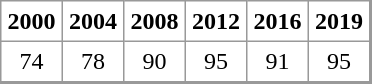<table align="center" rules="all" cellspacing="0" cellpadding="4" style="border: 1px solid #999; border-right: 2px solid #999; border-bottom:2px solid #999">
<tr>
<th>2000</th>
<th>2004</th>
<th>2008</th>
<th>2012</th>
<th>2016</th>
<th>2019</th>
</tr>
<tr>
<td align=center>74</td>
<td align=center>78</td>
<td align=center>90</td>
<td align=center>95</td>
<td align=center>91</td>
<td align=center>95</td>
</tr>
</table>
